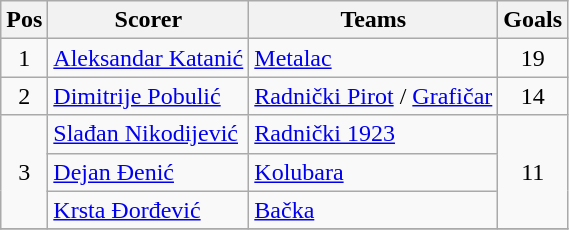<table class="wikitable">
<tr>
<th>Pos</th>
<th>Scorer</th>
<th>Teams</th>
<th align=center>Goals</th>
</tr>
<tr>
<td style="text-align:center">1</td>
<td> <a href='#'>Aleksandar Katanić</a></td>
<td><a href='#'>Metalac</a></td>
<td style="text-align:center">19</td>
</tr>
<tr>
<td style="text-align:center">2</td>
<td> <a href='#'>Dimitrije Pobulić</a></td>
<td><a href='#'>Radnički Pirot</a> / <a href='#'>Grafičar</a></td>
<td style="text-align:center">14</td>
</tr>
<tr>
<td rowspan="3" style="text-align:center">3</td>
<td> <a href='#'>Slađan Nikodijević</a></td>
<td><a href='#'>Radnički 1923</a></td>
<td rowspan="3" style="text-align:center">11</td>
</tr>
<tr>
<td> <a href='#'>Dejan Đenić</a></td>
<td><a href='#'>Kolubara</a></td>
</tr>
<tr>
<td> <a href='#'>Krsta Đorđević</a></td>
<td><a href='#'>Bačka</a></td>
</tr>
<tr>
</tr>
</table>
